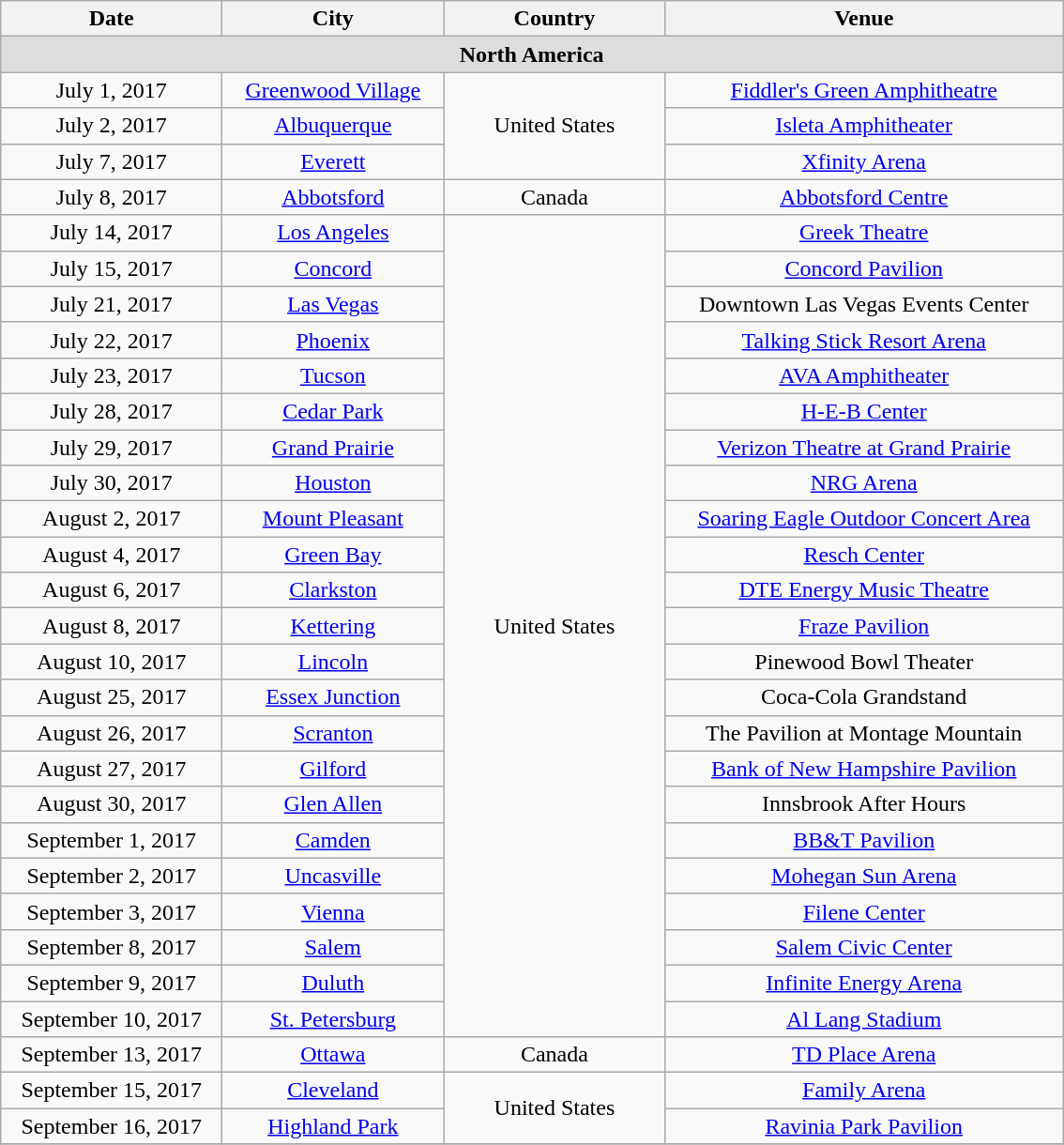<table class="wikitable" style="text-align:center;">
<tr>
<th width="150">Date</th>
<th width="150">City</th>
<th width="150">Country</th>
<th width="275">Venue</th>
</tr>
<tr bgcolor="#DDDDDD">
<td colspan=4><strong>North America</strong></td>
</tr>
<tr>
<td>July 1, 2017</td>
<td><a href='#'>Greenwood Village</a></td>
<td rowspan="3">United States</td>
<td><a href='#'>Fiddler's Green Amphitheatre</a></td>
</tr>
<tr>
<td>July 2, 2017</td>
<td><a href='#'>Albuquerque</a></td>
<td><a href='#'>Isleta Amphitheater</a></td>
</tr>
<tr>
<td>July 7, 2017</td>
<td><a href='#'>Everett</a></td>
<td><a href='#'>Xfinity Arena</a></td>
</tr>
<tr>
<td>July 8, 2017</td>
<td><a href='#'>Abbotsford</a></td>
<td>Canada</td>
<td><a href='#'>Abbotsford Centre</a></td>
</tr>
<tr>
<td>July 14, 2017</td>
<td><a href='#'>Los Angeles</a></td>
<td rowspan="23">United States</td>
<td><a href='#'>Greek Theatre</a></td>
</tr>
<tr>
<td>July 15, 2017</td>
<td><a href='#'>Concord</a></td>
<td><a href='#'>Concord Pavilion</a></td>
</tr>
<tr>
<td>July 21, 2017</td>
<td><a href='#'>Las Vegas</a></td>
<td>Downtown Las Vegas Events Center</td>
</tr>
<tr>
<td>July 22, 2017</td>
<td><a href='#'>Phoenix</a></td>
<td><a href='#'>Talking Stick Resort Arena</a></td>
</tr>
<tr>
<td>July 23, 2017</td>
<td><a href='#'>Tucson</a></td>
<td><a href='#'>AVA Amphitheater</a></td>
</tr>
<tr>
<td>July 28, 2017</td>
<td><a href='#'>Cedar Park</a></td>
<td><a href='#'>H-E-B Center</a></td>
</tr>
<tr>
<td>July 29, 2017</td>
<td><a href='#'>Grand Prairie</a></td>
<td><a href='#'>Verizon Theatre at Grand Prairie</a></td>
</tr>
<tr>
<td>July 30, 2017</td>
<td><a href='#'>Houston</a></td>
<td><a href='#'>NRG Arena</a></td>
</tr>
<tr>
<td>August 2, 2017</td>
<td><a href='#'>Mount Pleasant</a></td>
<td><a href='#'>Soaring Eagle Outdoor Concert Area</a></td>
</tr>
<tr>
<td>August 4, 2017</td>
<td><a href='#'>Green Bay</a></td>
<td><a href='#'>Resch Center</a></td>
</tr>
<tr>
<td>August 6, 2017</td>
<td><a href='#'>Clarkston</a></td>
<td><a href='#'>DTE Energy Music Theatre</a></td>
</tr>
<tr>
<td>August 8, 2017</td>
<td><a href='#'>Kettering</a></td>
<td><a href='#'>Fraze Pavilion</a></td>
</tr>
<tr>
<td>August 10, 2017</td>
<td><a href='#'>Lincoln</a></td>
<td>Pinewood Bowl Theater</td>
</tr>
<tr>
<td>August 25, 2017</td>
<td><a href='#'>Essex Junction</a></td>
<td>Coca-Cola Grandstand</td>
</tr>
<tr>
<td>August 26, 2017</td>
<td><a href='#'>Scranton</a></td>
<td>The Pavilion at Montage Mountain</td>
</tr>
<tr>
<td>August 27, 2017</td>
<td><a href='#'>Gilford</a></td>
<td><a href='#'>Bank of New Hampshire Pavilion</a></td>
</tr>
<tr>
<td>August 30, 2017</td>
<td><a href='#'>Glen Allen</a></td>
<td>Innsbrook After Hours</td>
</tr>
<tr>
<td>September 1, 2017</td>
<td><a href='#'>Camden</a></td>
<td><a href='#'>BB&T Pavilion</a></td>
</tr>
<tr>
<td>September 2, 2017</td>
<td><a href='#'>Uncasville</a></td>
<td><a href='#'>Mohegan Sun Arena</a></td>
</tr>
<tr>
<td>September 3, 2017</td>
<td><a href='#'>Vienna</a></td>
<td><a href='#'>Filene Center</a></td>
</tr>
<tr>
<td>September 8, 2017</td>
<td><a href='#'>Salem</a></td>
<td><a href='#'>Salem Civic Center</a></td>
</tr>
<tr>
<td>September 9, 2017</td>
<td><a href='#'>Duluth</a></td>
<td><a href='#'>Infinite Energy Arena</a></td>
</tr>
<tr>
<td>September 10, 2017</td>
<td><a href='#'>St. Petersburg</a></td>
<td><a href='#'>Al Lang Stadium</a></td>
</tr>
<tr>
<td>September 13, 2017</td>
<td><a href='#'>Ottawa</a></td>
<td>Canada</td>
<td><a href='#'>TD Place Arena</a></td>
</tr>
<tr>
<td>September 15, 2017</td>
<td><a href='#'>Cleveland</a></td>
<td rowspan="2">United States</td>
<td><a href='#'>Family Arena</a></td>
</tr>
<tr>
<td>September 16, 2017</td>
<td><a href='#'>Highland Park</a></td>
<td><a href='#'>Ravinia Park Pavilion</a></td>
</tr>
<tr>
</tr>
</table>
